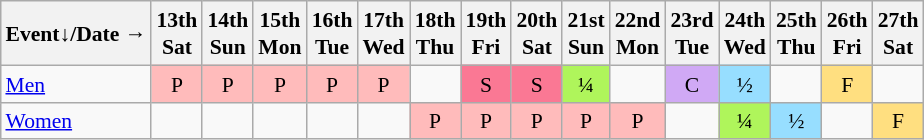<table class="wikitable" style="margin:0.5em auto; font-size:90%; line-height:1.25em; text-align:center">
<tr>
<th>Event↓/Date →</th>
<th>13th<br>Sat</th>
<th>14th<br>Sun</th>
<th>15th<br>Mon</th>
<th>16th<br>Tue</th>
<th>17th<br>Wed</th>
<th>18th<br>Thu</th>
<th>19th<br>Fri</th>
<th>20th<br>Sat</th>
<th>21st<br>Sun</th>
<th>22nd<br>Mon</th>
<th>23rd<br>Tue</th>
<th>24th<br>Wed</th>
<th>25th<br>Thu</th>
<th>26th<br>Fri</th>
<th>27th<br>Sat</th>
</tr>
<tr>
<td style="text-align:left;"><a href='#'>Men</a></td>
<td bgcolor="#FFBBBB">P</td>
<td bgcolor="#FFBBBB">P</td>
<td bgcolor="#FFBBBB">P</td>
<td bgcolor="#FFBBBB">P</td>
<td bgcolor="#FFBBBB">P</td>
<td></td>
<td bgcolor="#FA7894">S</td>
<td bgcolor="#FA7894">S</td>
<td bgcolor="#AFF55B">¼</td>
<td></td>
<td bgcolor="#D0A9F5">C</td>
<td bgcolor="#97DEFF">½</td>
<td></td>
<td bgcolor="#FFDF80">F</td>
<td></td>
</tr>
<tr>
<td style="text-align:left;"><a href='#'>Women</a></td>
<td></td>
<td></td>
<td></td>
<td></td>
<td></td>
<td bgcolor="#FFBBBB">P</td>
<td bgcolor="#FFBBBB">P</td>
<td bgcolor="#FFBBBB">P</td>
<td bgcolor="#FFBBBB">P</td>
<td bgcolor="#FFBBBB">P</td>
<td></td>
<td bgcolor="#AFF55B">¼</td>
<td bgcolor="#97DEFF">½</td>
<td></td>
<td bgcolor="#FFDF80">F</td>
</tr>
</table>
